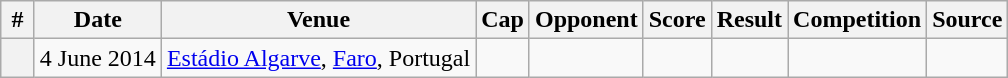<table class="wikitable plainrowheaders">
<tr>
<th width="15px" scope="col">#</th>
<th scope="col">Date</th>
<th scope="col">Venue</th>
<th scope="col">Cap</th>
<th scope="col">Opponent</th>
<th scope="col">Score</th>
<th scope="col">Result</th>
<th scope="col">Competition</th>
<th scope="col">Source</th>
</tr>
<tr>
<th scope="row"></th>
<td>4 June 2014</td>
<td><a href='#'>Estádio Algarve</a>, <a href='#'>Faro</a>, Portugal</td>
<td></td>
<td></td>
<td></td>
<td></td>
<td></td>
<td align="center"></td>
</tr>
</table>
